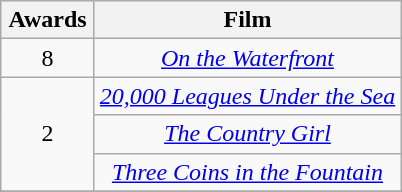<table class="wikitable" rowspan="2" style="text-align:center;">
<tr>
<th scope="col" style="width:55px;">Awards</th>
<th scope="col" style="text-align:center;">Film</th>
</tr>
<tr>
<td rowspan=1, style="text-align:center">8</td>
<td><em><a href='#'>On the Waterfront</a></em></td>
</tr>
<tr>
<td rowspan=3, style="text-align:center">2</td>
<td><em><a href='#'>20,000 Leagues Under the Sea</a></em></td>
</tr>
<tr>
<td><em><a href='#'>The Country Girl</a></em></td>
</tr>
<tr>
<td><em><a href='#'>Three Coins in the Fountain</a></em></td>
</tr>
<tr>
</tr>
</table>
